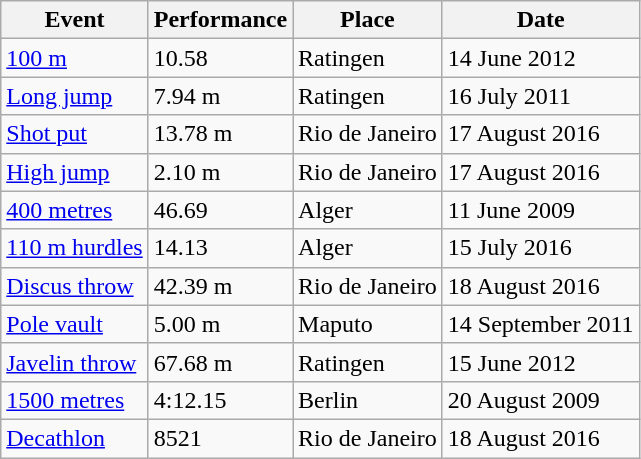<table class="wikitable">
<tr>
<th>Event</th>
<th>Performance</th>
<th>Place</th>
<th>Date</th>
</tr>
<tr>
<td><a href='#'>100 m</a></td>
<td>10.58</td>
<td>Ratingen</td>
<td>14 June 2012</td>
</tr>
<tr>
<td><a href='#'>Long jump</a></td>
<td>7.94 m</td>
<td>Ratingen</td>
<td>16 July 2011</td>
</tr>
<tr>
<td><a href='#'>Shot put</a></td>
<td>13.78 m</td>
<td>Rio de Janeiro</td>
<td>17 August 2016</td>
</tr>
<tr>
<td><a href='#'>High jump</a></td>
<td>2.10 m</td>
<td>Rio de Janeiro</td>
<td>17 August 2016</td>
</tr>
<tr>
<td><a href='#'>400 metres</a></td>
<td>46.69</td>
<td>Alger</td>
<td>11 June 2009</td>
</tr>
<tr>
<td><a href='#'>110 m hurdles</a></td>
<td>14.13</td>
<td>Alger</td>
<td>15 July 2016</td>
</tr>
<tr>
<td><a href='#'>Discus throw</a></td>
<td>42.39 m</td>
<td>Rio de Janeiro</td>
<td>18 August 2016</td>
</tr>
<tr>
<td><a href='#'>Pole vault</a></td>
<td>5.00 m</td>
<td>Maputo</td>
<td>14 September 2011</td>
</tr>
<tr>
<td><a href='#'>Javelin throw</a></td>
<td>67.68 m</td>
<td>Ratingen</td>
<td>15 June 2012</td>
</tr>
<tr>
<td><a href='#'>1500 metres</a></td>
<td>4:12.15</td>
<td>Berlin</td>
<td>20 August 2009</td>
</tr>
<tr>
<td><a href='#'>Decathlon</a></td>
<td>8521</td>
<td>Rio de Janeiro</td>
<td>18 August 2016</td>
</tr>
</table>
